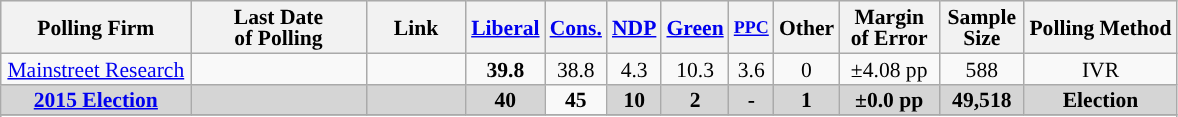<table class="wikitable sortable" style="text-align:center;font-size:90%;line-height:14px;">
<tr style="background:#e9e9e9;">
<th style="width:120px">Polling Firm</th>
<th style="width:110px">Last Date<br>of Polling</th>
<th style="width:60px" class="unsortable">Link</th>
<th style="background-color:"><strong><a href='#'>Liberal</a></strong></th>
<th style="background-color:"><strong><a href='#'>Cons.</a></strong></th>
<th style="background-color:"><strong><a href='#'>NDP</a></strong></th>
<th style="background-color:"><strong><a href='#'>Green</a></strong></th>
<th style="background-color:"><strong><small><a href='#'>PPC</a></small></strong></th>
<th style="background-color:"><strong>Other</strong></th>
<th style="width:60px;" class=unsortable>Margin<br>of Error</th>
<th style="width:50px;" class=unsortable>Sample<br>Size</th>
<th class=unsortable>Polling Method</th>
</tr>
<tr>
<td><a href='#'>Mainstreet Research</a></td>
<td></td>
<td></td>
<td><strong>39.8</strong></td>
<td>38.8</td>
<td>4.3</td>
<td>10.3</td>
<td>3.6</td>
<td>0</td>
<td>±4.08 pp</td>
<td>588</td>
<td>IVR</td>
</tr>
<tr>
<td style="background:#D5D5D5"><strong><a href='#'>2015 Election</a></strong></td>
<td style="background:#D5D5D5"><strong></strong></td>
<td style="background:#D5D5D5"></td>
<td style="background:#D5D5D5"><strong>40</strong></td>
<td><strong>45</strong></td>
<td style="background:#D5D5D5"><strong>10</strong></td>
<td style="background:#D5D5D5"><strong>2</strong></td>
<td style="background:#D5D5D5"><strong>-</strong></td>
<td style="background:#D5D5D5"><strong>1</strong></td>
<td style="background:#D5D5D5"><strong>±0.0 pp</strong></td>
<td style="background:#D5D5D5"><strong>49,518</strong></td>
<td style="background:#D5D5D5"><strong>Election</strong></td>
</tr>
<tr>
</tr>
<tr>
</tr>
</table>
